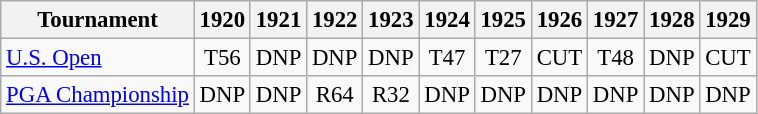<table class="wikitable" style="font-size:95%;text-align:center;">
<tr>
<th>Tournament</th>
<th>1920</th>
<th>1921</th>
<th>1922</th>
<th>1923</th>
<th>1924</th>
<th>1925</th>
<th>1926</th>
<th>1927</th>
<th>1928</th>
<th>1929</th>
</tr>
<tr>
<td align=left><a href='#'>U.S. Open</a></td>
<td>T56</td>
<td>DNP</td>
<td>DNP</td>
<td>DNP</td>
<td>T47</td>
<td>T27</td>
<td>CUT</td>
<td>T48</td>
<td>DNP</td>
<td>CUT</td>
</tr>
<tr>
<td align=left><a href='#'>PGA Championship</a></td>
<td>DNP</td>
<td>DNP</td>
<td>R64</td>
<td>R32</td>
<td>DNP</td>
<td>DNP</td>
<td>DNP</td>
<td>DNP</td>
<td>DNP</td>
<td>DNP</td>
</tr>
</table>
